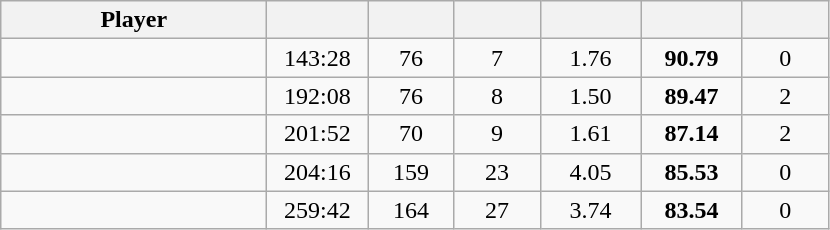<table class="wikitable sortable" style="text-align:center;">
<tr>
<th width="170px">Player</th>
<th width="60px"></th>
<th width="50px"></th>
<th width="50px"></th>
<th width="60px"></th>
<th width="60px"></th>
<th width="50px"></th>
</tr>
<tr>
<td align="left"> </td>
<td>143:28</td>
<td>76</td>
<td>7</td>
<td>1.76</td>
<td><strong>90.79</strong></td>
<td>0</td>
</tr>
<tr>
<td align="left"> </td>
<td>192:08</td>
<td>76</td>
<td>8</td>
<td>1.50</td>
<td><strong>89.47</strong></td>
<td>2</td>
</tr>
<tr>
<td align="left"> </td>
<td>201:52</td>
<td>70</td>
<td>9</td>
<td>1.61</td>
<td><strong>87.14</strong></td>
<td>2</td>
</tr>
<tr>
<td align="left"> </td>
<td>204:16</td>
<td>159</td>
<td>23</td>
<td>4.05</td>
<td><strong>85.53</strong></td>
<td>0</td>
</tr>
<tr>
<td align="left"> </td>
<td>259:42</td>
<td>164</td>
<td>27</td>
<td>3.74</td>
<td><strong>83.54</strong></td>
<td>0</td>
</tr>
</table>
